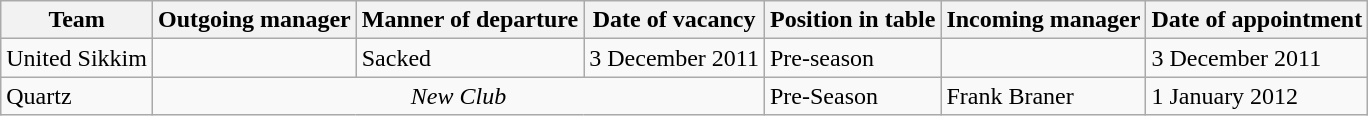<table class="wikitable">
<tr>
<th>Team</th>
<th>Outgoing manager</th>
<th>Manner of departure</th>
<th>Date of vacancy</th>
<th>Position in table</th>
<th>Incoming manager</th>
<th>Date of appointment</th>
</tr>
<tr>
<td>United Sikkim</td>
<td> </td>
<td>Sacked</td>
<td>3 December 2011</td>
<td>Pre-season</td>
<td> </td>
<td>3 December 2011</td>
</tr>
<tr>
<td>Quartz</td>
<td colspan="3" style="text-align:center;"><em>New Club</em></td>
<td>Pre-Season</td>
<td> Frank Braner</td>
<td>1 January 2012</td>
</tr>
</table>
